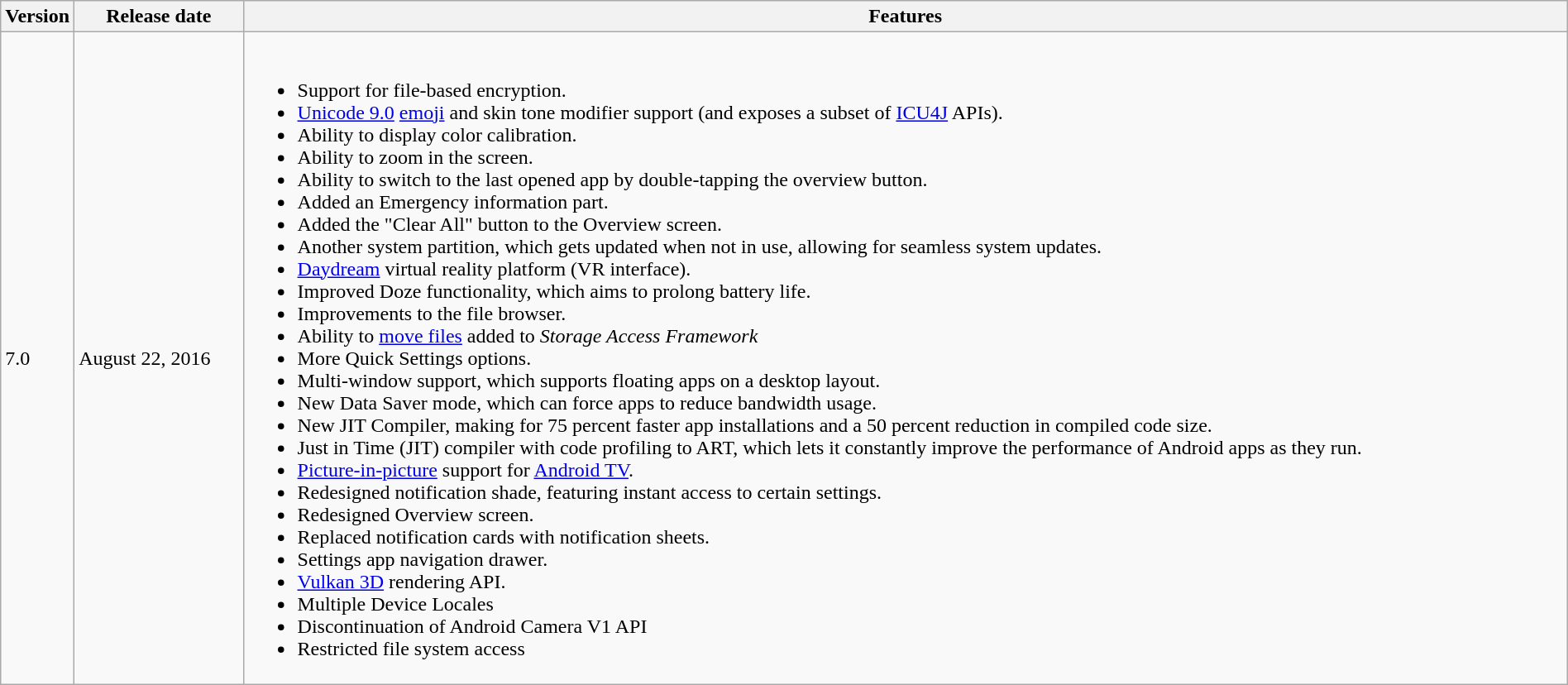<table class="wikitable" style="width:100%;">
<tr>
<th style="width:2%;">Version</th>
<th style="width:11%;">Release date</th>
<th style="width:87%;">Features</th>
</tr>
<tr>
<td>7.0</td>
<td>August 22, 2016</td>
<td><br><ul><li>Support for file-based encryption.</li><li><a href='#'>Unicode 9.0</a> <a href='#'>emoji</a> and skin tone modifier support (and exposes a subset of <a href='#'>ICU4J</a> APIs).</li><li>Ability to display color calibration.</li><li>Ability to zoom in the screen.</li><li>Ability to switch to the last opened app by double-tapping the overview button.</li><li>Added an Emergency information part.</li><li>Added the "Clear All" button to the Overview screen.</li><li>Another system partition, which gets updated when not in use, allowing for seamless system updates.</li><li><a href='#'>Daydream</a> virtual reality platform (VR interface).</li><li>Improved Doze functionality, which aims to prolong battery life.</li><li>Improvements to the file browser.</li><li>Ability to <a href='#'>move files</a> added to <em>Storage Access Framework</em></li><li>More Quick Settings options.</li><li>Multi-window support, which supports floating apps on a desktop layout.</li><li>New Data Saver mode, which can force apps to reduce bandwidth usage.</li><li>New JIT Compiler, making for 75 percent faster app installations and a 50 percent reduction in compiled code size.</li><li>Just in Time (JIT) compiler with code profiling to ART, which lets it constantly improve the performance of Android apps as they run.</li><li><a href='#'>Picture-in-picture</a> support for <a href='#'>Android TV</a>.</li><li>Redesigned notification shade, featuring instant access to certain settings.</li><li>Redesigned Overview screen.</li><li>Replaced notification cards with notification sheets.</li><li>Settings app navigation drawer.</li><li><a href='#'>Vulkan 3D</a> rendering API.</li><li>Multiple Device Locales</li><li>Discontinuation of Android Camera V1 API</li><li>Restricted file system access</li></ul></td>
</tr>
</table>
